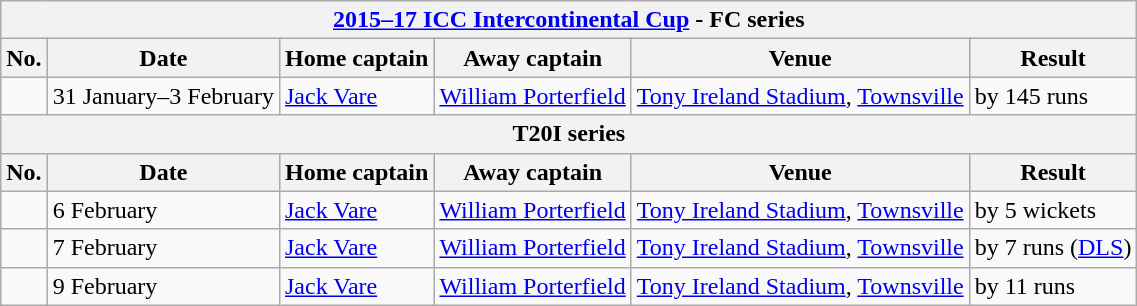<table class="wikitable">
<tr>
<th colspan="6"><a href='#'>2015–17 ICC Intercontinental Cup</a> - FC series</th>
</tr>
<tr>
<th>No.</th>
<th>Date</th>
<th>Home captain</th>
<th>Away captain</th>
<th>Venue</th>
<th>Result</th>
</tr>
<tr>
<td></td>
<td>31 January–3 February</td>
<td><a href='#'>Jack Vare</a></td>
<td><a href='#'>William Porterfield</a></td>
<td><a href='#'>Tony Ireland Stadium</a>, <a href='#'>Townsville</a></td>
<td> by 145 runs</td>
</tr>
<tr>
<th colspan="6">T20I series</th>
</tr>
<tr>
<th>No.</th>
<th>Date</th>
<th>Home captain</th>
<th>Away captain</th>
<th>Venue</th>
<th>Result</th>
</tr>
<tr>
<td></td>
<td>6 February</td>
<td><a href='#'>Jack Vare</a></td>
<td><a href='#'>William Porterfield</a></td>
<td><a href='#'>Tony Ireland Stadium</a>, <a href='#'>Townsville</a></td>
<td> by 5 wickets</td>
</tr>
<tr>
<td></td>
<td>7 February</td>
<td><a href='#'>Jack Vare</a></td>
<td><a href='#'>William Porterfield</a></td>
<td><a href='#'>Tony Ireland Stadium</a>, <a href='#'>Townsville</a></td>
<td> by 7 runs (<a href='#'>DLS</a>)</td>
</tr>
<tr>
<td></td>
<td>9 February</td>
<td><a href='#'>Jack Vare</a></td>
<td><a href='#'>William Porterfield</a></td>
<td><a href='#'>Tony Ireland Stadium</a>, <a href='#'>Townsville</a></td>
<td> by 11 runs</td>
</tr>
</table>
